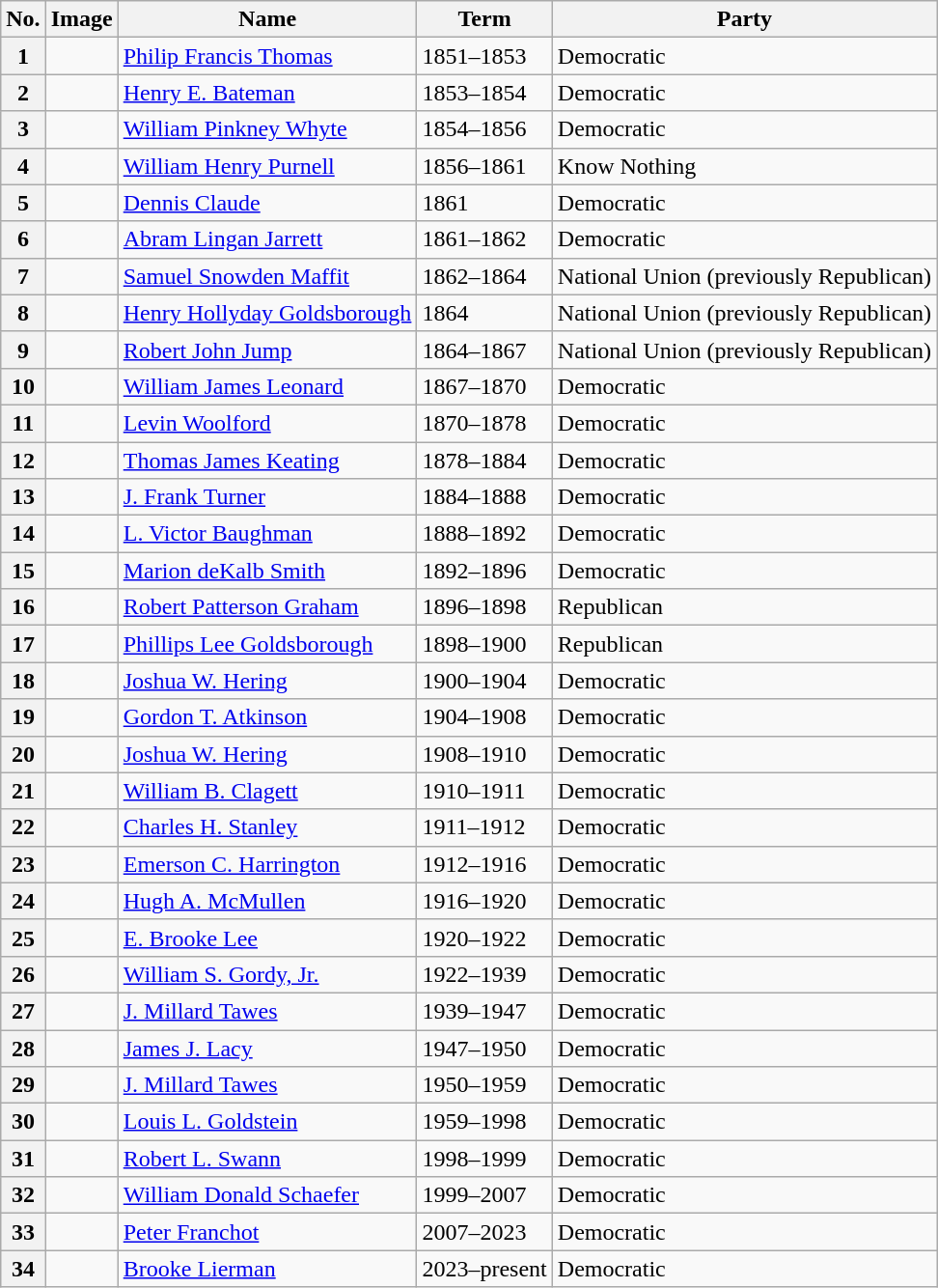<table class="wikitable">
<tr>
<th>No.</th>
<th>Image</th>
<th>Name</th>
<th>Term</th>
<th>Party</th>
</tr>
<tr>
<th>1</th>
<td></td>
<td><a href='#'>Philip Francis Thomas</a></td>
<td>1851–1853</td>
<td>Democratic</td>
</tr>
<tr>
<th>2</th>
<td></td>
<td><a href='#'>Henry E. Bateman</a></td>
<td>1853–1854</td>
<td>Democratic</td>
</tr>
<tr>
<th>3</th>
<td></td>
<td><a href='#'>William Pinkney Whyte</a></td>
<td>1854–1856</td>
<td>Democratic</td>
</tr>
<tr>
<th>4</th>
<td></td>
<td><a href='#'>William Henry Purnell</a></td>
<td>1856–1861</td>
<td>Know Nothing</td>
</tr>
<tr>
<th>5</th>
<td></td>
<td><a href='#'>Dennis Claude</a></td>
<td>1861</td>
<td>Democratic</td>
</tr>
<tr>
<th>6</th>
<td></td>
<td><a href='#'>Abram Lingan Jarrett</a></td>
<td>1861–1862</td>
<td>Democratic</td>
</tr>
<tr>
<th>7</th>
<td></td>
<td><a href='#'>Samuel Snowden Maffit</a></td>
<td>1862–1864</td>
<td>National Union (previously Republican)</td>
</tr>
<tr>
<th>8</th>
<td></td>
<td><a href='#'>Henry Hollyday Goldsborough</a></td>
<td>1864</td>
<td>National Union (previously Republican)</td>
</tr>
<tr>
<th>9</th>
<td></td>
<td><a href='#'>Robert John Jump</a></td>
<td>1864–1867</td>
<td>National Union (previously Republican)</td>
</tr>
<tr>
<th>10</th>
<td></td>
<td><a href='#'>William James Leonard</a></td>
<td>1867–1870</td>
<td>Democratic</td>
</tr>
<tr>
<th>11</th>
<td></td>
<td><a href='#'>Levin Woolford</a></td>
<td>1870–1878</td>
<td>Democratic</td>
</tr>
<tr>
<th>12</th>
<td></td>
<td><a href='#'>Thomas James Keating</a></td>
<td>1878–1884</td>
<td>Democratic</td>
</tr>
<tr>
<th>13</th>
<td></td>
<td><a href='#'>J. Frank Turner</a></td>
<td>1884–1888</td>
<td>Democratic</td>
</tr>
<tr>
<th>14</th>
<td></td>
<td><a href='#'>L. Victor Baughman</a></td>
<td>1888–1892</td>
<td>Democratic</td>
</tr>
<tr>
<th>15</th>
<td></td>
<td><a href='#'>Marion deKalb Smith</a></td>
<td>1892–1896</td>
<td>Democratic</td>
</tr>
<tr>
<th>16</th>
<td></td>
<td><a href='#'>Robert Patterson Graham</a></td>
<td>1896–1898</td>
<td>Republican</td>
</tr>
<tr>
<th>17</th>
<td></td>
<td><a href='#'>Phillips Lee Goldsborough</a></td>
<td>1898–1900</td>
<td>Republican</td>
</tr>
<tr>
<th>18</th>
<td></td>
<td><a href='#'>Joshua W. Hering</a></td>
<td>1900–1904</td>
<td>Democratic</td>
</tr>
<tr>
<th>19</th>
<td></td>
<td><a href='#'>Gordon T. Atkinson</a></td>
<td>1904–1908</td>
<td>Democratic</td>
</tr>
<tr>
<th>20</th>
<td></td>
<td><a href='#'>Joshua W. Hering</a></td>
<td>1908–1910</td>
<td>Democratic</td>
</tr>
<tr>
<th>21</th>
<td></td>
<td><a href='#'>William B. Clagett</a></td>
<td>1910–1911</td>
<td>Democratic</td>
</tr>
<tr>
<th>22</th>
<td></td>
<td><a href='#'>Charles H. Stanley</a></td>
<td>1911–1912</td>
<td>Democratic</td>
</tr>
<tr>
<th>23</th>
<td></td>
<td><a href='#'>Emerson C. Harrington</a></td>
<td>1912–1916</td>
<td>Democratic</td>
</tr>
<tr>
<th>24</th>
<td></td>
<td><a href='#'>Hugh A. McMullen</a></td>
<td>1916–1920</td>
<td>Democratic</td>
</tr>
<tr>
<th>25</th>
<td></td>
<td><a href='#'>E. Brooke Lee</a></td>
<td>1920–1922</td>
<td>Democratic</td>
</tr>
<tr>
<th>26</th>
<td></td>
<td><a href='#'>William S. Gordy, Jr.</a></td>
<td>1922–1939</td>
<td>Democratic</td>
</tr>
<tr>
<th>27</th>
<td></td>
<td><a href='#'>J. Millard Tawes</a></td>
<td>1939–1947</td>
<td>Democratic</td>
</tr>
<tr>
<th>28</th>
<td></td>
<td><a href='#'>James J. Lacy</a></td>
<td>1947–1950</td>
<td>Democratic</td>
</tr>
<tr>
<th>29</th>
<td></td>
<td><a href='#'>J. Millard Tawes</a></td>
<td>1950–1959</td>
<td>Democratic</td>
</tr>
<tr>
<th>30</th>
<td></td>
<td><a href='#'>Louis L. Goldstein</a></td>
<td>1959–1998</td>
<td>Democratic</td>
</tr>
<tr>
<th>31</th>
<td></td>
<td><a href='#'>Robert L. Swann</a></td>
<td>1998–1999</td>
<td>Democratic</td>
</tr>
<tr>
<th>32</th>
<td></td>
<td><a href='#'>William Donald Schaefer</a></td>
<td>1999–2007</td>
<td>Democratic</td>
</tr>
<tr>
<th>33</th>
<td></td>
<td><a href='#'>Peter Franchot</a></td>
<td>2007–2023</td>
<td>Democratic</td>
</tr>
<tr>
<th>34</th>
<td></td>
<td><a href='#'>Brooke Lierman</a></td>
<td>2023–present</td>
<td>Democratic</td>
</tr>
</table>
